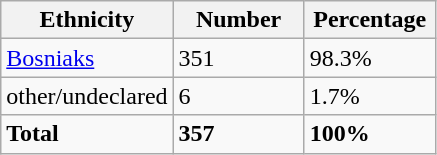<table class="wikitable">
<tr>
<th width="100px">Ethnicity</th>
<th width="80px">Number</th>
<th width="80px">Percentage</th>
</tr>
<tr>
<td><a href='#'>Bosniaks</a></td>
<td>351</td>
<td>98.3%</td>
</tr>
<tr>
<td>other/undeclared</td>
<td>6</td>
<td>1.7%</td>
</tr>
<tr>
<td><strong>Total</strong></td>
<td><strong>357</strong></td>
<td><strong>100%</strong></td>
</tr>
</table>
